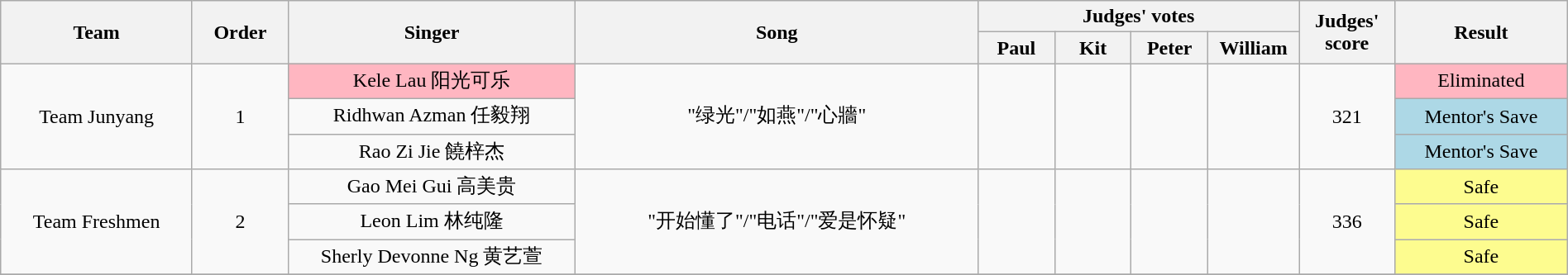<table class="wikitable" style="text-align:center; width:100%;">
<tr>
<th style="width:10%;" rowspan=2>Team</th>
<th style="width:05%;" rowspan=2>Order</th>
<th style="width:15%;" rowspan=2>Singer</th>
<th style="width:21%;" rowspan=2>Song</th>
<th style="width:16%;" colspan=4>Judges' votes</th>
<th style="width:5%;" rowspan=2>Judges' score</th>
<th style="width:9%;" rowspan=2>Result</th>
</tr>
<tr>
<th style="width:4%;">Paul</th>
<th style="width:4%;">Kit</th>
<th style="width:4%;">Peter</th>
<th style="width:4%;">William</th>
</tr>
<tr>
<td rowspan="3" scope="row">Team Junyang</td>
<td rowspan="3" scope="row">1</td>
<td style="background:lightpink">Kele Lau 阳光可乐</td>
<td rowspan="3" scope="row">"绿光"/"如燕"/"心牆"</td>
<td rowspan="3" scope="row"></td>
<td rowspan="3" scope="row" style="text-align:center;"></td>
<td rowspan="3" scope="row" style="text-align:center;"></td>
<td rowspan="3" scope="row"></td>
<td rowspan="3" scope="row">321</td>
<td style="background:lightpink">Eliminated</td>
</tr>
<tr>
<td>Ridhwan Azman 任毅翔</td>
<td style="background:lightblue">Mentor's Save</td>
</tr>
<tr>
<td>Rao Zi Jie 饒梓杰</td>
<td style="background:lightblue">Mentor's Save</td>
</tr>
<tr>
<td rowspan="3" scope="row">Team Freshmen</td>
<td rowspan="3" scope="row">2</td>
<td>Gao Mei Gui 高美贵</td>
<td rowspan="3" scope="row">"开始懂了"/"电话"/"爱是怀疑"</td>
<td rowspan="3" scope="row" style="text-align:center;"></td>
<td rowspan="3" scope="row"></td>
<td rowspan="3" scope="row"></td>
<td rowspan="3" scope="row" style="text-align:center;"></td>
<td rowspan="3" scope="row">336</td>
<td style="background:#fdfc8f">Safe</td>
</tr>
<tr>
<td>Leon Lim 林纯隆</td>
<td style="background:#fdfc8f">Safe</td>
</tr>
<tr>
<td>Sherly Devonne Ng 黄艺萱</td>
<td style="background:#fdfc8f">Safe</td>
</tr>
<tr>
</tr>
</table>
